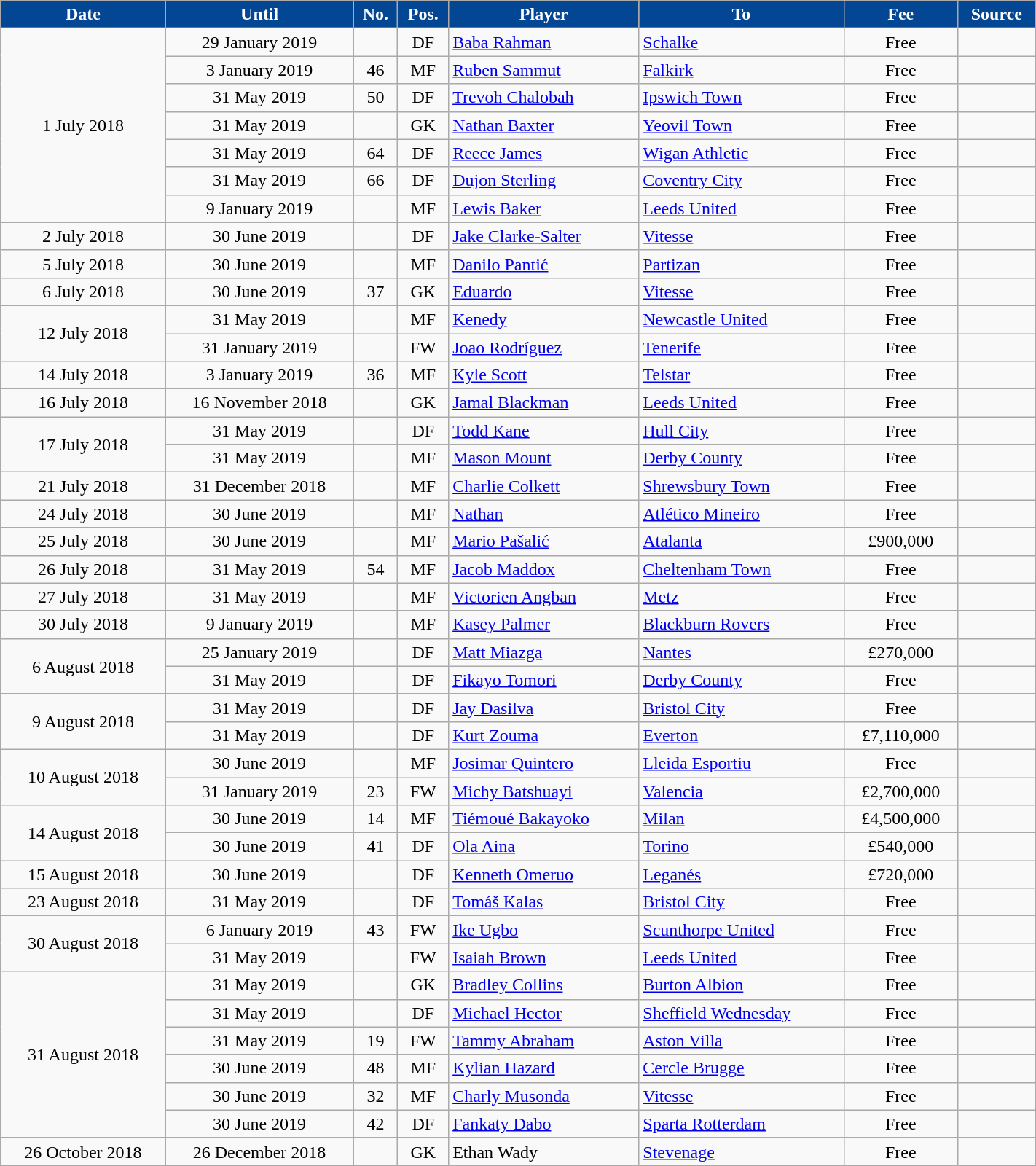<table class="wikitable sortable" style="text-align:center;width:75%;">
<tr>
<th style=background-color:#034694;color:#FFFFFF>Date</th>
<th style=background-color:#034694;color:#FFFFFF>Until</th>
<th style=background-color:#034694;color:#FFFFFF>No.</th>
<th style=background-color:#034694;color:#FFFFFF>Pos.</th>
<th style=background-color:#034694;color:#FFFFFF>Player</th>
<th style=background-color:#034694;color:#FFFFFF>To</th>
<th style=background-color:#034694;color:#FFFFFF data-sort-type="currency">Fee</th>
<th style=background-color:#034694;color:#FFFFFF>Source</th>
</tr>
<tr>
<td rowspan=7>1 July 2018</td>
<td>29 January 2019 </td>
<td></td>
<td>DF</td>
<td align=left> <a href='#'>Baba Rahman</a></td>
<td align=left> <a href='#'>Schalke</a></td>
<td>Free</td>
<td></td>
</tr>
<tr>
<td>3 January 2019 </td>
<td>46</td>
<td>MF</td>
<td align=left> <a href='#'>Ruben Sammut</a></td>
<td align=left> <a href='#'>Falkirk</a></td>
<td>Free</td>
<td></td>
</tr>
<tr>
<td>31 May 2019</td>
<td>50</td>
<td>DF</td>
<td align=left> <a href='#'>Trevoh Chalobah</a></td>
<td align=left> <a href='#'>Ipswich Town</a></td>
<td>Free</td>
<td></td>
</tr>
<tr>
<td>31 May 2019</td>
<td></td>
<td>GK</td>
<td align=left> <a href='#'>Nathan Baxter</a></td>
<td align=left> <a href='#'>Yeovil Town</a></td>
<td>Free</td>
<td></td>
</tr>
<tr>
<td>31 May 2019</td>
<td>64</td>
<td>DF</td>
<td align=left> <a href='#'>Reece James</a></td>
<td align=left> <a href='#'>Wigan Athletic</a></td>
<td>Free</td>
<td></td>
</tr>
<tr>
<td>31 May 2019</td>
<td>66</td>
<td>DF</td>
<td align=left> <a href='#'>Dujon Sterling</a></td>
<td align=left> <a href='#'>Coventry City</a></td>
<td>Free</td>
<td></td>
</tr>
<tr>
<td>9 January 2019 </td>
<td></td>
<td>MF</td>
<td align=left> <a href='#'>Lewis Baker</a></td>
<td align=left> <a href='#'>Leeds United</a></td>
<td>Free</td>
<td></td>
</tr>
<tr>
<td>2 July 2018</td>
<td>30 June 2019</td>
<td></td>
<td>DF</td>
<td align=left> <a href='#'>Jake Clarke-Salter</a></td>
<td align=left> <a href='#'>Vitesse</a></td>
<td>Free</td>
<td></td>
</tr>
<tr>
<td>5 July 2018</td>
<td>30 June 2019</td>
<td></td>
<td>MF</td>
<td align=left> <a href='#'>Danilo Pantić</a></td>
<td align=left> <a href='#'>Partizan</a></td>
<td>Free</td>
<td></td>
</tr>
<tr>
<td>6 July 2018</td>
<td>30 June 2019</td>
<td>37</td>
<td>GK</td>
<td align=left> <a href='#'>Eduardo</a></td>
<td align=left> <a href='#'>Vitesse</a></td>
<td>Free</td>
<td></td>
</tr>
<tr>
<td rowspan=2>12 July 2018</td>
<td>31 May 2019</td>
<td></td>
<td>MF</td>
<td align=left> <a href='#'>Kenedy</a></td>
<td align=left> <a href='#'>Newcastle United</a></td>
<td>Free</td>
<td></td>
</tr>
<tr>
<td>31 January 2019 </td>
<td></td>
<td>FW</td>
<td align=left> <a href='#'>Joao Rodríguez</a></td>
<td align=left> <a href='#'>Tenerife</a></td>
<td>Free</td>
<td></td>
</tr>
<tr>
<td>14 July 2018</td>
<td>3 January 2019 </td>
<td>36</td>
<td>MF</td>
<td align=left> <a href='#'>Kyle Scott</a></td>
<td align=left> <a href='#'>Telstar</a></td>
<td>Free</td>
<td></td>
</tr>
<tr>
<td>16 July 2018</td>
<td>16 November 2018 </td>
<td></td>
<td>GK</td>
<td align=left> <a href='#'>Jamal Blackman</a></td>
<td align=left> <a href='#'>Leeds United</a></td>
<td>Free</td>
<td></td>
</tr>
<tr>
<td rowspan=2>17 July 2018</td>
<td>31 May 2019</td>
<td></td>
<td>DF</td>
<td align=left> <a href='#'>Todd Kane</a></td>
<td align=left> <a href='#'>Hull City</a></td>
<td>Free</td>
<td></td>
</tr>
<tr>
<td>31 May 2019</td>
<td></td>
<td>MF</td>
<td align=left> <a href='#'>Mason Mount</a></td>
<td align=left> <a href='#'>Derby County</a></td>
<td>Free</td>
<td></td>
</tr>
<tr>
<td>21 July 2018</td>
<td>31 December 2018 </td>
<td></td>
<td>MF</td>
<td align=left> <a href='#'>Charlie Colkett</a></td>
<td align=left> <a href='#'>Shrewsbury Town</a></td>
<td>Free</td>
<td></td>
</tr>
<tr>
<td>24 July 2018</td>
<td>30 June 2019</td>
<td></td>
<td>MF</td>
<td align=left> <a href='#'>Nathan</a></td>
<td align=left> <a href='#'>Atlético Mineiro</a></td>
<td>Free</td>
<td></td>
</tr>
<tr>
<td>25 July 2018</td>
<td>30 June 2019</td>
<td></td>
<td>MF</td>
<td align=left> <a href='#'>Mario Pašalić</a></td>
<td align=left> <a href='#'>Atalanta</a></td>
<td>£900,000</td>
<td></td>
</tr>
<tr>
<td>26 July 2018</td>
<td>31 May 2019</td>
<td>54</td>
<td>MF</td>
<td align=left> <a href='#'>Jacob Maddox</a></td>
<td align=left> <a href='#'>Cheltenham Town</a></td>
<td>Free</td>
<td></td>
</tr>
<tr>
<td>27 July 2018</td>
<td>31 May 2019</td>
<td></td>
<td>MF</td>
<td align=left> <a href='#'>Victorien Angban</a></td>
<td align=left> <a href='#'>Metz</a></td>
<td>Free</td>
<td></td>
</tr>
<tr>
<td>30 July 2018</td>
<td>9 January 2019 </td>
<td></td>
<td>MF</td>
<td align=left> <a href='#'>Kasey Palmer</a></td>
<td align=left> <a href='#'>Blackburn Rovers</a></td>
<td>Free</td>
<td></td>
</tr>
<tr>
<td rowspan=2>6 August 2018</td>
<td>25 January 2019 </td>
<td></td>
<td>DF</td>
<td align=left> <a href='#'>Matt Miazga</a></td>
<td align=left> <a href='#'>Nantes</a></td>
<td>£270,000</td>
<td></td>
</tr>
<tr>
<td>31 May 2019</td>
<td></td>
<td>DF</td>
<td align=left> <a href='#'>Fikayo Tomori</a></td>
<td align=left> <a href='#'>Derby County</a></td>
<td>Free</td>
<td></td>
</tr>
<tr>
<td rowspan=2>9 August 2018</td>
<td>31 May 2019</td>
<td></td>
<td>DF</td>
<td align=left> <a href='#'>Jay Dasilva</a></td>
<td align=left> <a href='#'>Bristol City</a></td>
<td>Free</td>
<td></td>
</tr>
<tr>
<td>31 May 2019</td>
<td></td>
<td>DF</td>
<td align=left> <a href='#'>Kurt Zouma</a></td>
<td align=left> <a href='#'>Everton</a></td>
<td>£7,110,000</td>
<td></td>
</tr>
<tr>
<td rowspan=2>10 August 2018</td>
<td>30 June 2019</td>
<td></td>
<td>MF</td>
<td align=left> <a href='#'>Josimar Quintero</a></td>
<td align=left> <a href='#'>Lleida Esportiu</a></td>
<td>Free</td>
<td></td>
</tr>
<tr>
<td>31 January 2019 </td>
<td>23</td>
<td>FW</td>
<td align=left> <a href='#'>Michy Batshuayi</a></td>
<td align=left> <a href='#'>Valencia</a></td>
<td>£2,700,000</td>
<td></td>
</tr>
<tr>
<td rowspan=2>14 August 2018</td>
<td>30 June 2019</td>
<td>14</td>
<td>MF</td>
<td align=left> <a href='#'>Tiémoué Bakayoko</a></td>
<td align=left> <a href='#'>Milan</a></td>
<td>£4,500,000</td>
<td></td>
</tr>
<tr>
<td>30 June 2019</td>
<td>41</td>
<td>DF</td>
<td align=left> <a href='#'>Ola Aina</a></td>
<td align=left> <a href='#'>Torino</a></td>
<td>£540,000</td>
<td></td>
</tr>
<tr>
<td>15 August 2018</td>
<td>30 June 2019</td>
<td></td>
<td>DF</td>
<td align=left> <a href='#'>Kenneth Omeruo</a></td>
<td align=left> <a href='#'>Leganés</a></td>
<td>£720,000</td>
<td></td>
</tr>
<tr>
<td>23 August 2018</td>
<td>31 May 2019</td>
<td></td>
<td>DF</td>
<td align=left> <a href='#'>Tomáš Kalas</a></td>
<td align=left> <a href='#'>Bristol City</a></td>
<td>Free</td>
<td></td>
</tr>
<tr>
<td rowspan=2>30 August 2018</td>
<td>6 January 2019 </td>
<td>43</td>
<td>FW</td>
<td align=left> <a href='#'>Ike Ugbo</a></td>
<td align=left> <a href='#'>Scunthorpe United</a></td>
<td>Free</td>
<td></td>
</tr>
<tr>
<td>31 May 2019</td>
<td></td>
<td>FW</td>
<td align=left> <a href='#'>Isaiah Brown</a></td>
<td align=left> <a href='#'>Leeds United</a></td>
<td>Free</td>
<td></td>
</tr>
<tr>
<td rowspan=6>31 August 2018</td>
<td>31 May 2019 </td>
<td></td>
<td>GK</td>
<td align=left> <a href='#'>Bradley Collins</a></td>
<td align=left> <a href='#'>Burton Albion</a></td>
<td>Free</td>
<td></td>
</tr>
<tr>
<td>31 May 2019</td>
<td></td>
<td>DF</td>
<td align=left> <a href='#'>Michael Hector</a></td>
<td align=left> <a href='#'>Sheffield Wednesday</a></td>
<td>Free</td>
<td></td>
</tr>
<tr>
<td>31 May 2019</td>
<td>19</td>
<td>FW</td>
<td align=left> <a href='#'>Tammy Abraham</a></td>
<td align=left> <a href='#'>Aston Villa</a></td>
<td>Free</td>
<td></td>
</tr>
<tr>
<td>30 June 2019</td>
<td>48</td>
<td>MF</td>
<td align=left> <a href='#'>Kylian Hazard</a></td>
<td align=left> <a href='#'>Cercle Brugge</a></td>
<td>Free</td>
<td></td>
</tr>
<tr>
<td>30 June 2019</td>
<td>32</td>
<td>MF</td>
<td align=left> <a href='#'>Charly Musonda</a></td>
<td align=left> <a href='#'>Vitesse</a></td>
<td>Free</td>
<td></td>
</tr>
<tr>
<td>30 June 2019</td>
<td>42</td>
<td>DF</td>
<td align=left> <a href='#'>Fankaty Dabo</a></td>
<td align=left> <a href='#'>Sparta Rotterdam</a></td>
<td>Free</td>
<td></td>
</tr>
<tr>
<td>26 October 2018</td>
<td>26 December 2018</td>
<td></td>
<td>GK</td>
<td align=left> Ethan Wady</td>
<td align=left> <a href='#'>Stevenage</a></td>
<td>Free</td>
<td></td>
</tr>
</table>
